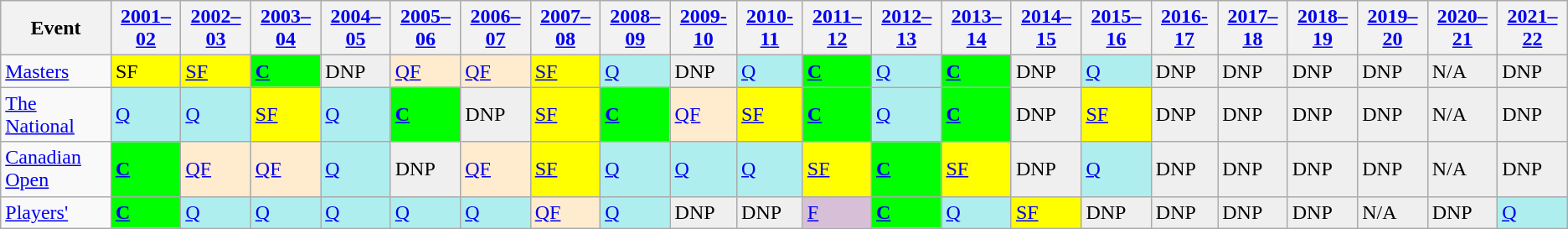<table class="wikitable">
<tr>
<th>Event</th>
<th><a href='#'>2001–02</a></th>
<th><a href='#'>2002–03</a></th>
<th><a href='#'>2003–04</a></th>
<th><a href='#'>2004–05</a></th>
<th><a href='#'>2005–06</a></th>
<th><a href='#'>2006–07</a></th>
<th><a href='#'>2007–08</a></th>
<th><a href='#'>2008–09</a></th>
<th><a href='#'>2009-10</a></th>
<th><a href='#'>2010-11</a></th>
<th><a href='#'>2011–12</a></th>
<th><a href='#'>2012–13</a></th>
<th><a href='#'>2013–14</a></th>
<th><a href='#'>2014–15</a></th>
<th><a href='#'>2015–16</a></th>
<th><a href='#'>2016-17</a></th>
<th><a href='#'>2017–18</a></th>
<th><a href='#'>2018–19</a></th>
<th><a href='#'>2019–20</a></th>
<th><a href='#'>2020–21</a></th>
<th><a href='#'>2021–22</a></th>
</tr>
<tr>
<td><a href='#'>Masters</a></td>
<td style="background:yellow;">SF</td>
<td style="background:yellow;"><a href='#'>SF</a></td>
<td style="background:#0f0;"><a href='#'><strong>C</strong></a></td>
<td style="background:#EFEFEF;">DNP</td>
<td style="background:#ffebcd;"><a href='#'>QF</a></td>
<td style="background:#ffebcd;"><a href='#'>QF</a></td>
<td style="background:yellow;"><a href='#'>SF</a></td>
<td style="background:#afeeee;"><a href='#'>Q</a></td>
<td style="background:#EFEFEF;">DNP</td>
<td style="background:#afeeee;"><a href='#'>Q</a></td>
<td style="background:#0f0;"><strong><a href='#'>C</a></strong></td>
<td style="background:#afeeee;"><a href='#'>Q</a></td>
<td style="background:#0f0;"><strong><a href='#'>C</a></strong></td>
<td style="background:#EFEFEF;">DNP</td>
<td style="background:#afeeee;"><a href='#'>Q</a></td>
<td style="background:#EFEFEF;">DNP</td>
<td style="background:#EFEFEF;">DNP</td>
<td style="background:#EFEFEF;">DNP</td>
<td style="background:#EFEFEF;">DNP</td>
<td style="background:#EFEFEF;">N/A</td>
<td style="background:#EFEFEF;">DNP</td>
</tr>
<tr>
<td><a href='#'>The National</a></td>
<td style="background:#afeeee;"><a href='#'>Q</a></td>
<td style="background:#afeeee;"><a href='#'>Q</a></td>
<td style="background:yellow;"><a href='#'>SF</a></td>
<td style="background:#afeeee;"><a href='#'>Q</a></td>
<td style="background:#0f0;"><strong><a href='#'>C</a></strong></td>
<td style="background:#EFEFEF;">DNP</td>
<td style="background:yellow;"><a href='#'>SF</a></td>
<td style="background:#0f0;"><strong><a href='#'>C</a></strong></td>
<td style="background:#ffebcd;"><a href='#'>QF</a></td>
<td style="background:yellow;"><a href='#'>SF</a></td>
<td style="background:#0f0;"><strong><a href='#'>C</a></strong></td>
<td style="background:#afeeee;"><a href='#'>Q</a></td>
<td style="background:#0f0;"><strong><a href='#'>C</a></strong></td>
<td style="background:#EFEFEF;">DNP</td>
<td style="background:yellow;"><a href='#'>SF</a></td>
<td style="background:#EFEFEF;">DNP</td>
<td style="background:#EFEFEF;">DNP</td>
<td style="background:#EFEFEF;">DNP</td>
<td style="background:#EFEFEF;">DNP</td>
<td style="background:#EFEFEF;">N/A</td>
<td style="background:#EFEFEF;">DNP</td>
</tr>
<tr>
<td><a href='#'>Canadian Open</a></td>
<td style="background:#0f0;"><a href='#'><strong>C</strong></a></td>
<td style="background:#ffebcd;"><a href='#'>QF</a></td>
<td style="background:#ffebcd;"><a href='#'>QF</a></td>
<td style="background:#afeeee;"><a href='#'>Q</a></td>
<td style="background:#EFEFEF;">DNP</td>
<td style="background:#ffebcd;"><a href='#'>QF</a></td>
<td style="background:yellow;"><a href='#'>SF</a></td>
<td style="background:#afeeee;"><a href='#'>Q</a></td>
<td style="background:#afeeee;"><a href='#'>Q</a></td>
<td style="background:#afeeee;"><a href='#'>Q</a></td>
<td style="background:yellow;"><a href='#'>SF</a></td>
<td style="background:#0f0;"><strong><a href='#'>C</a></strong></td>
<td style="background:yellow;"><a href='#'>SF</a></td>
<td style="background:#EFEFEF;">DNP</td>
<td style="background:#afeeee;"><a href='#'>Q</a></td>
<td style="background:#EFEFEF;">DNP</td>
<td style="background:#EFEFEF;">DNP</td>
<td style="background:#EFEFEF;">DNP</td>
<td style="background:#EFEFEF;">DNP</td>
<td style="background:#EFEFEF;">N/A</td>
<td style="background:#EFEFEF;">DNP</td>
</tr>
<tr>
<td><a href='#'>Players'</a></td>
<td style="background:#0f0;"><strong><a href='#'>C</a></strong></td>
<td style="background:#afeeee;"><a href='#'>Q</a></td>
<td style="background:#afeeee;"><a href='#'>Q</a></td>
<td style="background:#afeeee;"><a href='#'>Q</a></td>
<td style="background:#afeeee;"><a href='#'>Q</a></td>
<td style="background:#afeeee;"><a href='#'>Q</a></td>
<td style="background:#ffebcd;"><a href='#'>QF</a></td>
<td style="background:#afeeee;"><a href='#'>Q</a></td>
<td style="background:#EFEFEF;">DNP</td>
<td style="background:#EFEFEF;">DNP</td>
<td style="background:thistle;"><a href='#'>F</a></td>
<td style="background:#0f0;"><strong><a href='#'>C</a></strong></td>
<td style="background:#afeeee;"><a href='#'>Q</a></td>
<td style="background:yellow;"><a href='#'>SF</a></td>
<td style="background:#EFEFEF;">DNP</td>
<td style="background:#EFEFEF;">DNP</td>
<td style="background:#EFEFEF;">DNP</td>
<td style="background:#EFEFEF;">DNP</td>
<td style="background:#EFEFEF;">N/A</td>
<td style="background:#EFEFEF;">DNP</td>
<td style="background:#afeeee;"><a href='#'>Q</a></td>
</tr>
</table>
